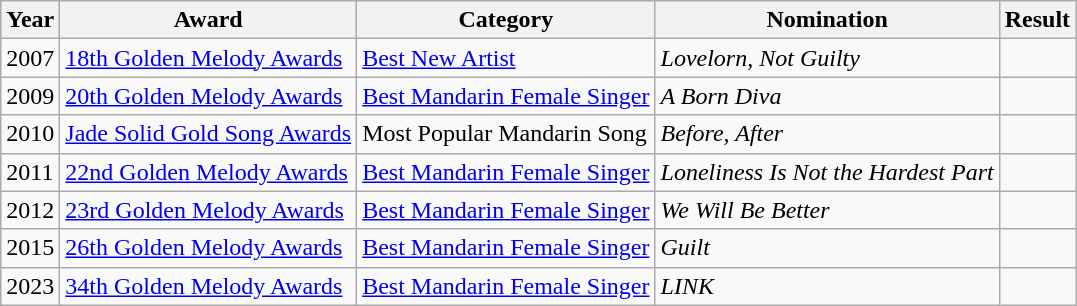<table class="wikitable sortable">
<tr>
<th>Year</th>
<th>Award</th>
<th>Category</th>
<th>Nomination</th>
<th>Result</th>
</tr>
<tr>
<td>2007</td>
<td><a href='#'>18th Golden Melody Awards</a></td>
<td><a href='#'>Best New Artist</a></td>
<td><em>Lovelorn, Not Guilty</em></td>
<td></td>
</tr>
<tr>
<td>2009</td>
<td><a href='#'>20th Golden Melody Awards</a></td>
<td><a href='#'>Best Mandarin Female Singer</a></td>
<td><em>A Born Diva</em></td>
<td></td>
</tr>
<tr>
<td>2010</td>
<td><a href='#'>Jade Solid Gold Song Awards</a></td>
<td>Most Popular Mandarin Song</td>
<td><em>Before, After</em></td>
<td></td>
</tr>
<tr>
<td>2011</td>
<td><a href='#'>22nd Golden Melody Awards</a></td>
<td><a href='#'>Best Mandarin Female Singer</a></td>
<td><em>Loneliness Is Not the Hardest Part</em></td>
<td></td>
</tr>
<tr>
<td>2012</td>
<td><a href='#'>23rd Golden Melody Awards</a></td>
<td><a href='#'>Best Mandarin Female Singer</a></td>
<td><em>We Will Be Better</em></td>
<td></td>
</tr>
<tr>
<td>2015</td>
<td><a href='#'>26th Golden Melody Awards</a></td>
<td><a href='#'>Best Mandarin Female Singer</a></td>
<td><em>Guilt</em></td>
<td></td>
</tr>
<tr>
<td>2023</td>
<td><a href='#'>34th Golden Melody Awards</a></td>
<td><a href='#'>Best Mandarin Female Singer</a></td>
<td><em>LINK</em></td>
<td></td>
</tr>
</table>
